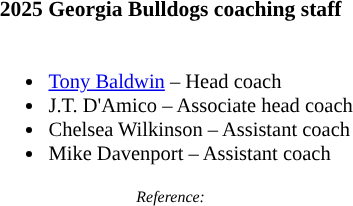<table class="toccolours" style="border-collapse:collapse; font-size:90%;">
<tr>
<th colspan=9>2025 Georgia Bulldogs coaching staff</th>
</tr>
<tr>
<td style="text-align: left; font-size: 95%;" valign="top"><br><ul><li><a href='#'>Tony Baldwin</a> – Head coach</li><li>J.T. D'Amico – Associate head coach</li><li>Chelsea Wilkinson – Assistant coach</li><li>Mike Davenport – Assistant coach</li></ul></td>
</tr>
<tr>
<td colspan="4"  style="font-size:8pt; text-align:center;"><em>Reference:</em></td>
</tr>
</table>
